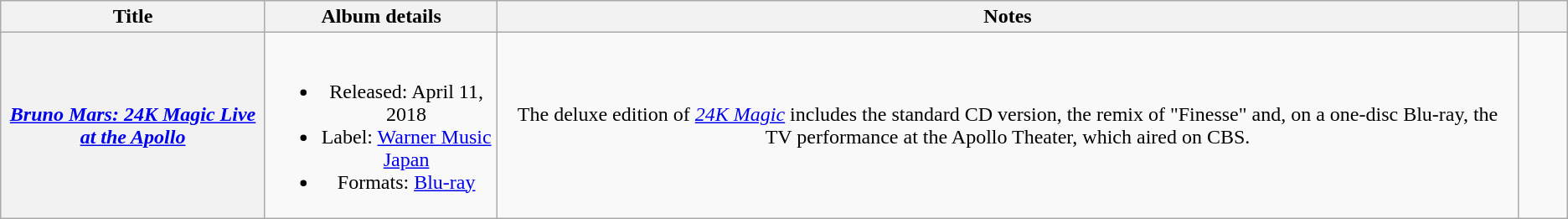<table class="wikitable plainrowheaders" style="text-align:center;">
<tr>
<th scope="col">Title</th>
<th scope="col">Album details</th>
<th scope="col">Notes</th>
<th scope="col" style="width: 2em;" class="unsortable"></th>
</tr>
<tr>
<th scope="row"><em><a href='#'>Bruno Mars: 24K Magic Live at the Apollo</a></em></th>
<td><br><ul><li>Released: April 11, 2018</li><li>Label: <a href='#'>Warner Music Japan</a></li><li>Formats: <a href='#'>Blu-ray</a></li></ul></td>
<td>The deluxe edition of <em><a href='#'>24K Magic</a></em> includes the standard CD version, the remix of "Finesse" and, on a one-disc Blu-ray, the TV performance at the Apollo Theater, which aired on CBS.</td>
<td></td>
</tr>
</table>
